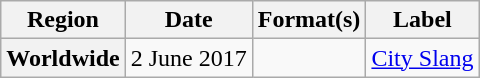<table class="wikitable plainrowheaders">
<tr>
<th scope="col">Region</th>
<th scope="col">Date</th>
<th scope="col">Format(s)</th>
<th scope="col">Label</th>
</tr>
<tr>
<th scope="row">Worldwide</th>
<td>2 June 2017</td>
<td></td>
<td><a href='#'>City Slang</a></td>
</tr>
</table>
